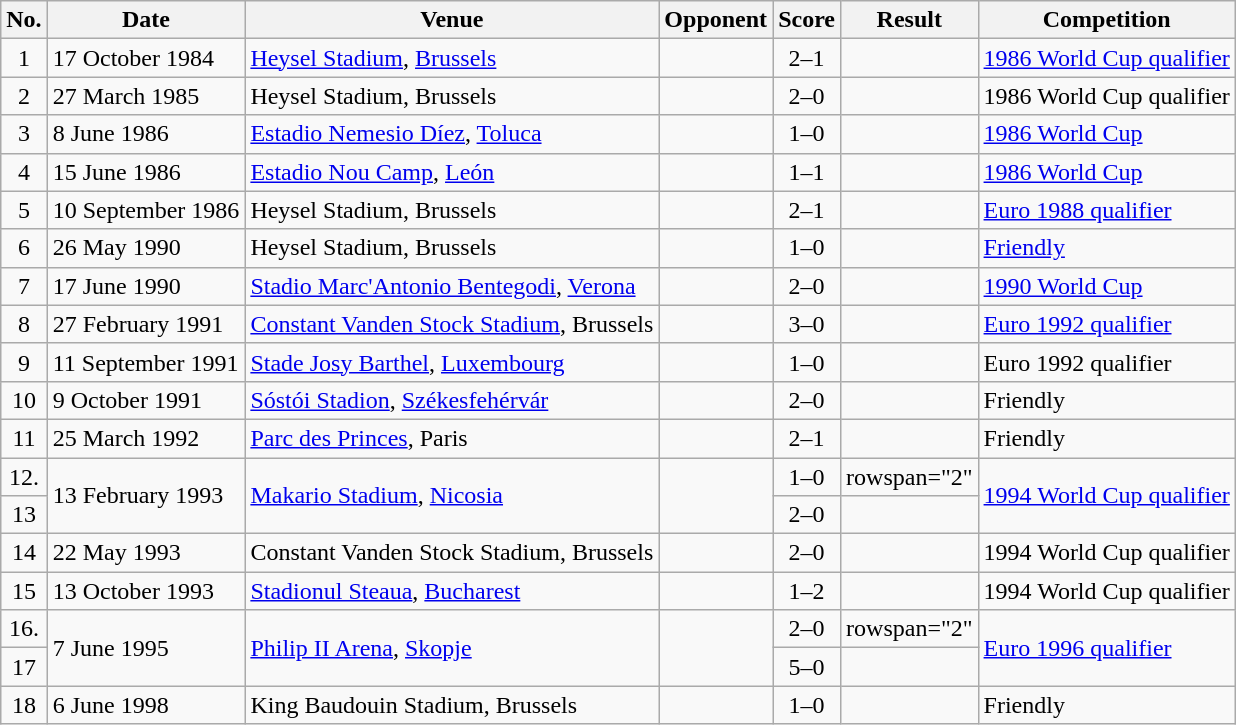<table class="wikitable sortable">
<tr>
<th scope="col">No.</th>
<th scope="col">Date</th>
<th scope="col">Venue</th>
<th scope="col">Opponent</th>
<th scope="col">Score</th>
<th scope="col">Result</th>
<th scope="col">Competition</th>
</tr>
<tr>
<td align="center">1</td>
<td>17 October 1984</td>
<td><a href='#'>Heysel Stadium</a>, <a href='#'>Brussels</a></td>
<td></td>
<td align="center">2–1</td>
<td></td>
<td><a href='#'>1986 World Cup qualifier</a></td>
</tr>
<tr>
<td align="center">2</td>
<td>27 March 1985</td>
<td>Heysel Stadium, Brussels</td>
<td></td>
<td align="center">2–0</td>
<td></td>
<td>1986 World Cup qualifier</td>
</tr>
<tr>
<td align="center">3</td>
<td>8 June 1986</td>
<td><a href='#'>Estadio Nemesio Díez</a>, <a href='#'>Toluca</a></td>
<td></td>
<td align="center">1–0</td>
<td></td>
<td><a href='#'>1986 World Cup</a></td>
</tr>
<tr>
<td align="center">4</td>
<td>15 June 1986</td>
<td><a href='#'>Estadio Nou Camp</a>, <a href='#'>León</a></td>
<td></td>
<td align="center">1–1</td>
<td></td>
<td><a href='#'>1986 World Cup</a></td>
</tr>
<tr>
<td align="center">5</td>
<td>10 September 1986</td>
<td>Heysel Stadium, Brussels</td>
<td></td>
<td align="center">2–1</td>
<td></td>
<td><a href='#'>Euro 1988 qualifier</a></td>
</tr>
<tr>
<td align="center">6</td>
<td>26 May 1990</td>
<td>Heysel Stadium, Brussels</td>
<td></td>
<td align="center">1–0</td>
<td></td>
<td><a href='#'>Friendly</a></td>
</tr>
<tr>
<td align="center">7</td>
<td>17 June 1990</td>
<td><a href='#'>Stadio Marc'Antonio Bentegodi</a>, <a href='#'>Verona</a></td>
<td></td>
<td align="center">2–0</td>
<td></td>
<td><a href='#'>1990 World Cup</a></td>
</tr>
<tr>
<td align="center">8</td>
<td>27 February 1991</td>
<td><a href='#'>Constant Vanden Stock Stadium</a>, Brussels</td>
<td></td>
<td align="center">3–0</td>
<td></td>
<td><a href='#'>Euro 1992 qualifier</a></td>
</tr>
<tr>
<td align="center">9</td>
<td>11 September 1991</td>
<td><a href='#'>Stade Josy Barthel</a>, <a href='#'>Luxembourg</a></td>
<td></td>
<td align="center">1–0</td>
<td></td>
<td>Euro 1992 qualifier</td>
</tr>
<tr>
<td align="center">10</td>
<td>9 October 1991</td>
<td><a href='#'>Sóstói Stadion</a>, <a href='#'>Székesfehérvár</a></td>
<td></td>
<td align="center">2–0</td>
<td></td>
<td>Friendly</td>
</tr>
<tr>
<td align="center">11</td>
<td>25 March 1992</td>
<td><a href='#'>Parc des Princes</a>, Paris</td>
<td></td>
<td align="center">2–1</td>
<td></td>
<td>Friendly</td>
</tr>
<tr>
<td align="center">12.</td>
<td rowspan="2">13 February 1993</td>
<td rowspan="2"><a href='#'>Makario Stadium</a>, <a href='#'>Nicosia</a></td>
<td rowspan="2"></td>
<td align="center">1–0</td>
<td>rowspan="2" </td>
<td rowspan="2"><a href='#'>1994 World Cup qualifier</a></td>
</tr>
<tr>
<td align="center">13</td>
<td align="center">2–0</td>
</tr>
<tr>
<td align="center">14</td>
<td>22 May 1993</td>
<td>Constant Vanden Stock Stadium, Brussels</td>
<td></td>
<td align="center">2–0</td>
<td></td>
<td>1994 World Cup qualifier</td>
</tr>
<tr>
<td align="center">15</td>
<td>13 October 1993</td>
<td><a href='#'>Stadionul Steaua</a>, <a href='#'>Bucharest</a></td>
<td></td>
<td align="center">1–2</td>
<td></td>
<td>1994 World Cup qualifier</td>
</tr>
<tr>
<td align="center">16.</td>
<td rowspan="2">7 June 1995</td>
<td rowspan="2"><a href='#'>Philip II Arena</a>, <a href='#'>Skopje</a></td>
<td rowspan="2"></td>
<td align="center">2–0</td>
<td>rowspan="2" </td>
<td rowspan="2"><a href='#'>Euro 1996 qualifier</a></td>
</tr>
<tr>
<td align="center">17</td>
<td align="center">5–0</td>
</tr>
<tr>
<td align="center">18</td>
<td>6 June 1998</td>
<td>King Baudouin Stadium, Brussels</td>
<td></td>
<td align="center">1–0</td>
<td></td>
<td>Friendly</td>
</tr>
</table>
